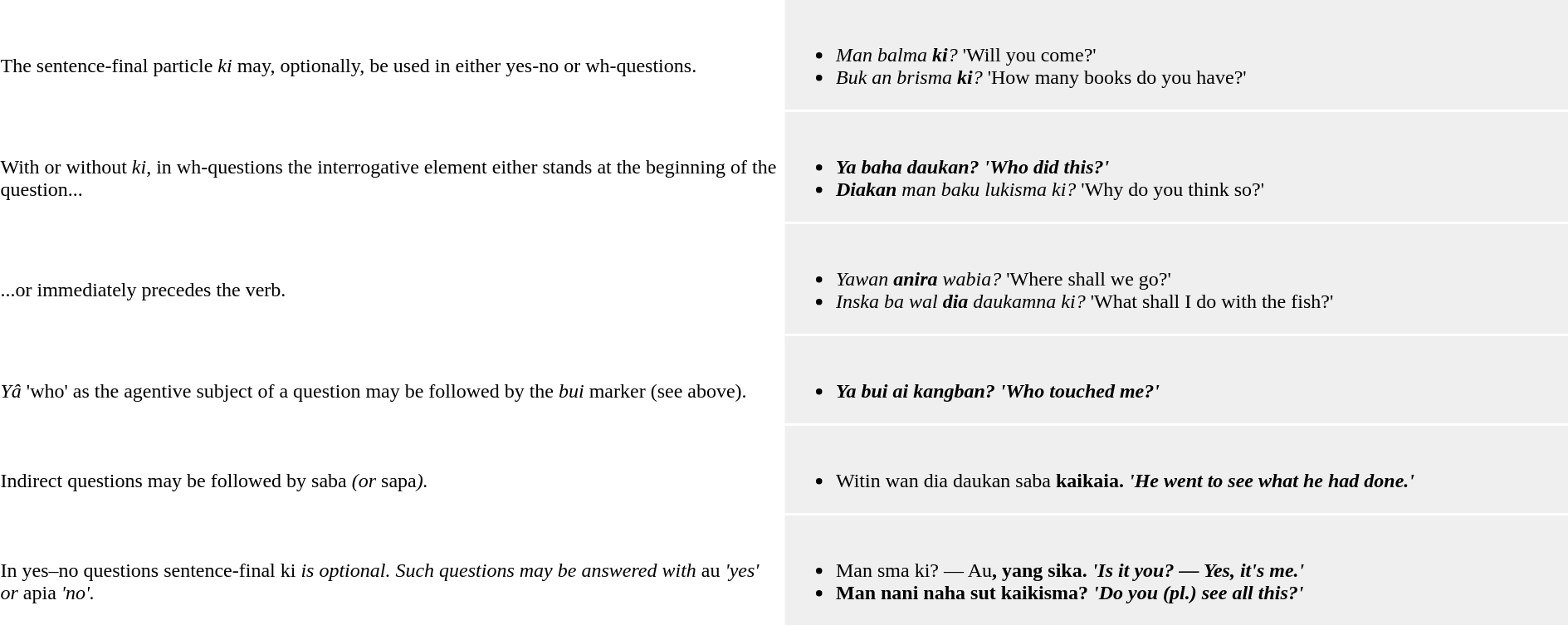<table>
<tr>
<td style="width:50%;"><br>The sentence-final particle <em>ki</em> may, optionally, be used in either yes-no or wh-questions.</td>
<td style="width:50%; background:#efefef;"><br><ul><li><em>Man balma <strong>ki</strong>?</em> 'Will you come?'</li><li><em>Buk an brisma <strong>ki</strong>?</em> 'How many books do you have?'</li></ul></td>
</tr>
<tr>
<td><br>With or without <em>ki</em>, in wh-questions the interrogative element either stands at the beginning of the question...</td>
<td style="background:#efefef;"><br><ul><li><strong><em>Ya<strong> baha daukan?<em> 'Who did this?'</li><li></em></strong>Diakan</strong> man baku lukisma ki?</em> 'Why do you think so?'</li></ul></td>
</tr>
<tr>
<td><br>...or immediately precedes the verb.</td>
<td style="background:#efefef;"><br><ul><li><em>Yawan <strong>anira</strong> wabia?</em> 'Where shall we go?'</li><li><em>Inska ba wal <strong>dia</strong> daukamna ki?</em> 'What shall I do with the fish?'</li></ul></td>
</tr>
<tr>
<td><br><em>Yâ</em> 'who' as the agentive subject of a question may be followed by the <em>bui</em> marker (see above).</td>
<td style="background:#efefef;"><br><ul><li><strong><em>Ya bui<strong> ai kangban?<em> 'Who touched me?'</li></ul></td>
</tr>
<tr>
<td><br>Indirect questions may be followed by </em>saba<em> (or </em>sapa<em>).</td>
<td style="background:#efefef;"><br><ul><li></em>Witin wan dia daukan </strong>saba<strong> kaikaia.<em> 'He went to see what he had done.'</li></ul></td>
</tr>
<tr>
<td><br>In yes–no questions sentence-final </em>ki<em> is optional. Such questions may be answered with </em>au<em> 'yes' or </em>apia<em> 'no'.</td>
<td style="background:#efefef;"><br><ul><li></em>Man sma ki? — </strong>Au<strong>, yang sika.<em> 'Is it you? — Yes, it's me.'</li><li></em>Man nani naha sut kaikisma?<em> 'Do you (pl.) see all this?'</li></ul></td>
</tr>
</table>
